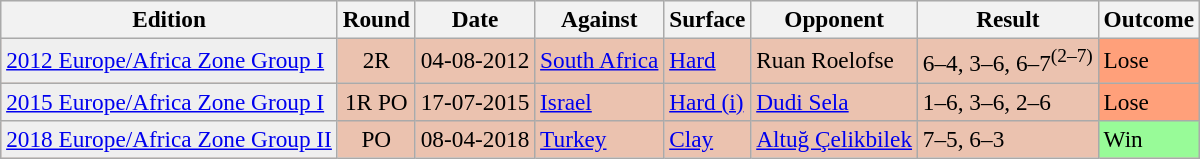<table class="wikitable" style="font-size:97%;">
<tr bgcolor="#eeeeee">
<th>Edition</th>
<th>Round</th>
<th>Date</th>
<th>Against</th>
<th>Surface</th>
<th>Opponent</th>
<th>Result</th>
<th>Outcome</th>
</tr>
<tr bgcolor="#EBC2AF">
<td bgcolor=#efefef><a href='#'>2012 Europe/Africa Zone Group I</a></td>
<td rowspan=1 align=center>2R</td>
<td rowspan=1>04-08-2012</td>
<td rowspan=1> <a href='#'>South Africa</a></td>
<td rowspan=1><a href='#'>Hard</a></td>
<td> Ruan Roelofse</td>
<td>6–4, 3–6, 6–7<sup>(2–7)</sup></td>
<td bgcolor=FFA07A>Lose</td>
</tr>
<tr bgcolor="#EBC2AF">
<td bgcolor=#efefef><a href='#'>2015 Europe/Africa Zone Group I</a></td>
<td rowspan=1 align=center>1R PO</td>
<td rowspan=1>17-07-2015</td>
<td rowspan=1> <a href='#'>Israel</a></td>
<td rowspan=1><a href='#'>Hard (i)</a></td>
<td> <a href='#'>Dudi Sela</a></td>
<td>1–6, 3–6, 2–6</td>
<td bgcolor=FFA07A>Lose</td>
</tr>
<tr bgcolor="#EBC2AF">
<td bgcolor=#efefef><a href='#'>2018 Europe/Africa Zone Group II</a></td>
<td rowspan=1 align=center>PO</td>
<td rowspan=1>08-04-2018</td>
<td rowspan=1> <a href='#'>Turkey</a></td>
<td rowspan=1><a href='#'>Clay</a></td>
<td> <a href='#'>Altuğ Çelikbilek</a></td>
<td>7–5, 6–3</td>
<td bgcolor=98FB98>Win</td>
</tr>
</table>
